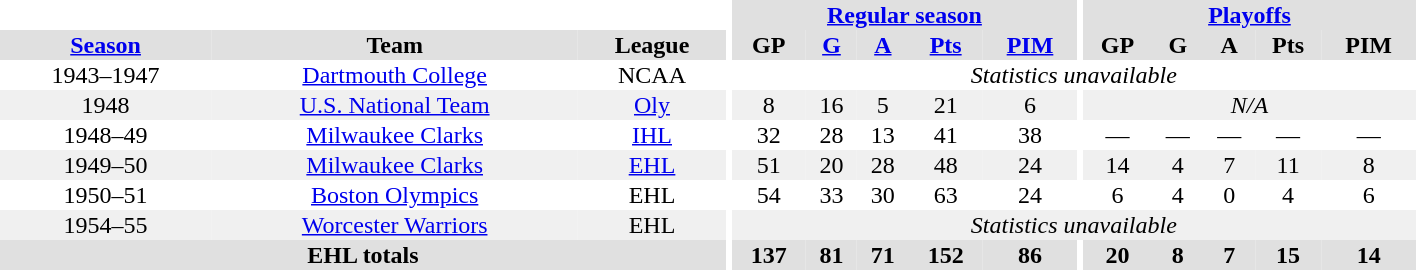<table style="text-align:center; width:75%; padding: 2px; border-spacing: 0;">
<tr style="background: #e0e0e0;">
<th colspan="3"  style="background: #fff;"></th>
<th rowspan="99" style="background: #fff;"></th>
<th colspan="5"><a href='#'>Regular season</a></th>
<th rowspan="99" style="background: #fff;"></th>
<th colspan="5"><a href='#'>Playoffs</a></th>
</tr>
<tr style="background: #e0e0e0;">
<th><a href='#'>Season</a></th>
<th>Team</th>
<th>League</th>
<th>GP</th>
<th><a href='#'>G</a></th>
<th><a href='#'>A</a></th>
<th><a href='#'>Pts</a></th>
<th><a href='#'>PIM</a></th>
<th>GP</th>
<th>G</th>
<th>A</th>
<th>Pts</th>
<th>PIM</th>
</tr>
<tr>
<td>1943–1947</td>
<td><a href='#'>Dartmouth College</a></td>
<td>NCAA</td>
<td colspan="11"><em>Statistics unavailable</em></td>
</tr>
<tr style="background: #f0f0f0;">
<td>1948</td>
<td><a href='#'>U.S. National Team</a></td>
<td><a href='#'>Oly</a></td>
<td>8</td>
<td>16</td>
<td>5</td>
<td>21</td>
<td>6</td>
<td colspan="5"><em>N/A</em></td>
</tr>
<tr>
<td>1948–49</td>
<td><a href='#'>Milwaukee Clarks</a></td>
<td><a href='#'>IHL</a></td>
<td>32</td>
<td>28</td>
<td>13</td>
<td>41</td>
<td>38</td>
<td>—</td>
<td>—</td>
<td>—</td>
<td>—</td>
<td>—</td>
</tr>
<tr style="background: #f0f0f0;">
<td>1949–50</td>
<td><a href='#'>Milwaukee Clarks</a></td>
<td><a href='#'>EHL</a></td>
<td>51</td>
<td>20</td>
<td>28</td>
<td>48</td>
<td>24</td>
<td>14</td>
<td>4</td>
<td>7</td>
<td>11</td>
<td>8</td>
</tr>
<tr>
<td>1950–51</td>
<td><a href='#'>Boston Olympics</a></td>
<td>EHL</td>
<td>54</td>
<td>33</td>
<td>30</td>
<td>63</td>
<td>24</td>
<td>6</td>
<td>4</td>
<td>0</td>
<td>4</td>
<td>6</td>
</tr>
<tr style="background: #f0f0f0;">
<td>1954–55</td>
<td><a href='#'>Worcester Warriors</a></td>
<td>EHL</td>
<td colspan="11"><em>Statistics unavailable</em></td>
</tr>
<tr style="background: #e0e0e0;">
<th colspan="3">EHL totals</th>
<th>137</th>
<th>81</th>
<th>71</th>
<th>152</th>
<th>86</th>
<th>20</th>
<th>8</th>
<th>7</th>
<th>15</th>
<th>14</th>
</tr>
</table>
